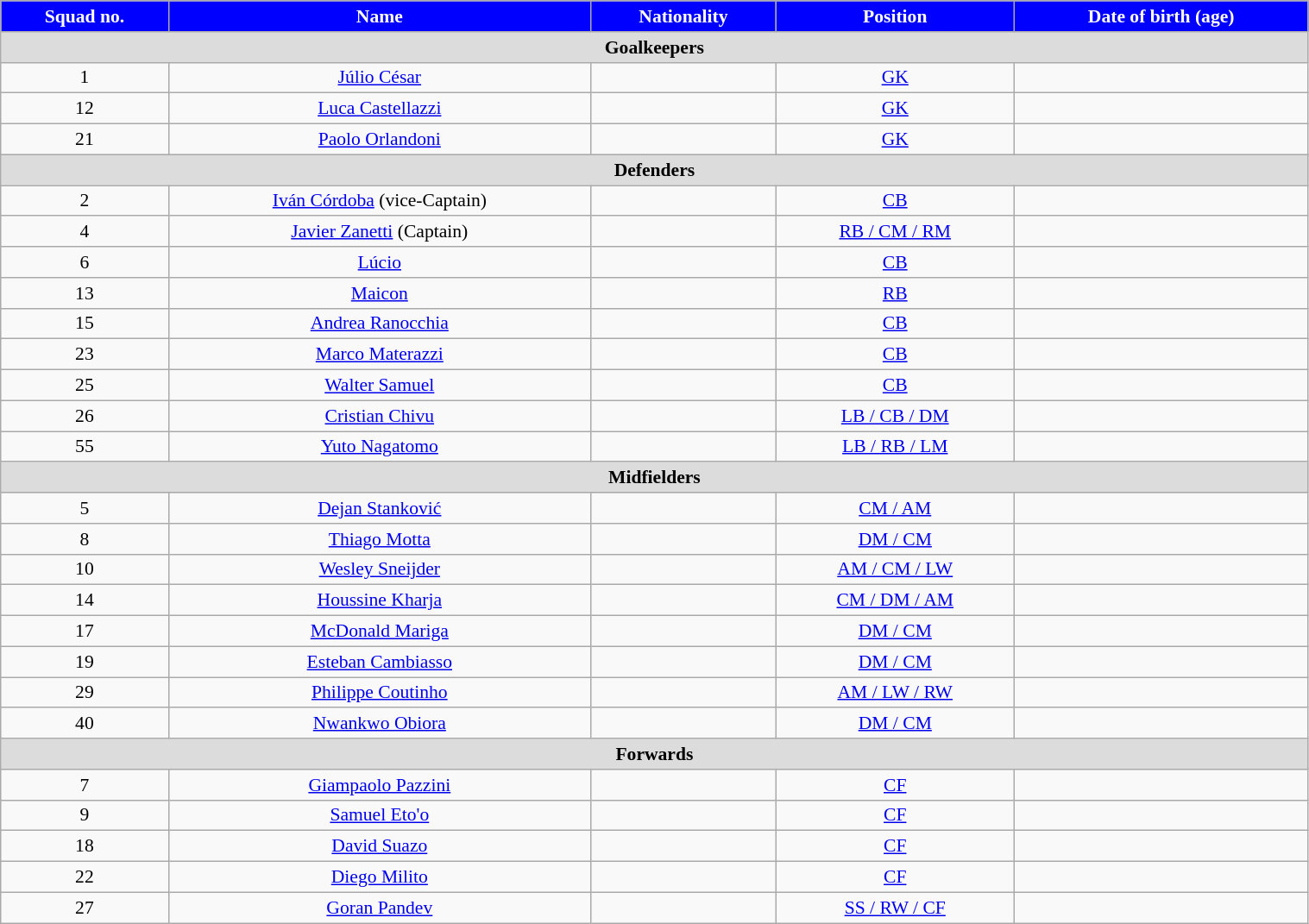<table class="wikitable" style="text-align:center; font-size:90%; width:80%">
<tr>
<th style="background:#0000FF; color:white; text-align:center">Squad no.</th>
<th style="background:#0000FF; color:white; text-align:center">Name</th>
<th style="background:#0000FF; color:white; text-align:center">Nationality</th>
<th style="background:#0000FF; color:white; text-align:center">Position</th>
<th style="background:#0000FF; color:white; text-align:center">Date of birth (age)</th>
</tr>
<tr>
<th colspan="6" style="background:#dcdcdc; color:black; text-align:center">Goalkeepers</th>
</tr>
<tr>
<td>1</td>
<td><a href='#'>Júlio César</a></td>
<td></td>
<td><a href='#'>GK</a></td>
<td></td>
</tr>
<tr>
<td>12</td>
<td><a href='#'>Luca Castellazzi</a></td>
<td></td>
<td><a href='#'>GK</a></td>
<td></td>
</tr>
<tr>
<td>21</td>
<td><a href='#'>Paolo Orlandoni</a></td>
<td></td>
<td><a href='#'>GK</a></td>
<td></td>
</tr>
<tr>
<th colspan="6" style="background:#dcdcdc; color:black; text-align:center">Defenders</th>
</tr>
<tr>
<td>2</td>
<td><a href='#'>Iván Córdoba</a> (vice-Captain)</td>
<td></td>
<td><a href='#'>CB</a></td>
<td></td>
</tr>
<tr>
<td>4</td>
<td><a href='#'>Javier Zanetti</a> (Captain)</td>
<td></td>
<td><a href='#'>RB / CM / RM</a></td>
<td></td>
</tr>
<tr>
<td>6</td>
<td><a href='#'>Lúcio</a></td>
<td></td>
<td><a href='#'>CB</a></td>
<td></td>
</tr>
<tr>
<td>13</td>
<td><a href='#'>Maicon</a></td>
<td></td>
<td><a href='#'>RB</a></td>
<td></td>
</tr>
<tr>
<td>15</td>
<td><a href='#'>Andrea Ranocchia</a></td>
<td></td>
<td><a href='#'>CB</a></td>
<td></td>
</tr>
<tr>
<td>23</td>
<td><a href='#'>Marco Materazzi</a></td>
<td></td>
<td><a href='#'>CB</a></td>
<td></td>
</tr>
<tr>
<td>25</td>
<td><a href='#'>Walter Samuel</a></td>
<td></td>
<td><a href='#'>CB</a></td>
<td></td>
</tr>
<tr>
<td>26</td>
<td><a href='#'>Cristian Chivu</a></td>
<td></td>
<td><a href='#'>LB / CB / DM</a></td>
<td></td>
</tr>
<tr>
<td>55</td>
<td><a href='#'>Yuto Nagatomo</a></td>
<td></td>
<td><a href='#'>LB / RB / LM</a></td>
<td></td>
</tr>
<tr>
<th colspan="6" style="background:#dcdcdc; color:black; text-align:center">Midfielders</th>
</tr>
<tr>
<td>5</td>
<td><a href='#'>Dejan Stanković</a></td>
<td></td>
<td><a href='#'>CM / AM</a></td>
<td></td>
</tr>
<tr>
<td>8</td>
<td><a href='#'>Thiago Motta</a></td>
<td></td>
<td><a href='#'>DM / CM</a></td>
<td></td>
</tr>
<tr>
<td>10</td>
<td><a href='#'>Wesley Sneijder</a></td>
<td></td>
<td><a href='#'>AM / CM / LW</a></td>
<td></td>
</tr>
<tr>
<td>14</td>
<td><a href='#'>Houssine Kharja</a></td>
<td></td>
<td><a href='#'>CM / DM / AM</a></td>
<td></td>
</tr>
<tr>
<td>17</td>
<td><a href='#'>McDonald Mariga</a></td>
<td></td>
<td><a href='#'>DM / CM</a></td>
<td></td>
</tr>
<tr>
<td>19</td>
<td><a href='#'>Esteban Cambiasso</a></td>
<td></td>
<td><a href='#'>DM / CM</a></td>
<td></td>
</tr>
<tr>
<td>29</td>
<td><a href='#'>Philippe Coutinho</a></td>
<td></td>
<td><a href='#'>AM / LW / RW</a></td>
<td></td>
</tr>
<tr>
<td>40</td>
<td><a href='#'>Nwankwo Obiora</a></td>
<td></td>
<td><a href='#'>DM / CM</a></td>
<td></td>
</tr>
<tr>
<th colspan="7" style="background:#dcdcdc; color:black; text-align:center">Forwards</th>
</tr>
<tr>
<td>7</td>
<td><a href='#'>Giampaolo Pazzini</a></td>
<td></td>
<td><a href='#'>CF</a></td>
<td></td>
</tr>
<tr>
<td>9</td>
<td><a href='#'>Samuel Eto'o</a></td>
<td></td>
<td><a href='#'>CF</a></td>
<td></td>
</tr>
<tr>
<td>18</td>
<td><a href='#'>David Suazo</a></td>
<td></td>
<td><a href='#'>CF</a></td>
<td></td>
</tr>
<tr>
<td>22</td>
<td><a href='#'>Diego Milito</a></td>
<td></td>
<td><a href='#'>CF</a></td>
<td></td>
</tr>
<tr>
<td>27</td>
<td><a href='#'>Goran Pandev</a></td>
<td></td>
<td><a href='#'>SS / RW / CF</a></td>
<td></td>
</tr>
</table>
